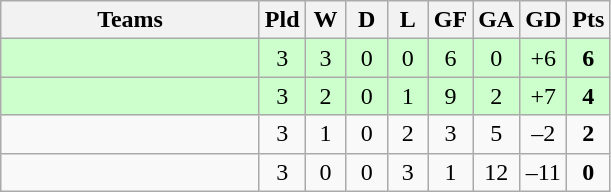<table class="wikitable" style="text-align: center;">
<tr>
<th width=165>Teams</th>
<th width=20>Pld</th>
<th width=20>W</th>
<th width=20>D</th>
<th width=20>L</th>
<th width=20>GF</th>
<th width=20>GA</th>
<th width=20>GD</th>
<th width=20>Pts</th>
</tr>
<tr align=center style="background:#ccffcc;">
<td style="text-align:left;"></td>
<td>3</td>
<td>3</td>
<td>0</td>
<td>0</td>
<td>6</td>
<td>0</td>
<td>+6</td>
<td><strong>6</strong></td>
</tr>
<tr align=center style="background:#ccffcc;">
<td style="text-align:left;"></td>
<td>3</td>
<td>2</td>
<td>0</td>
<td>1</td>
<td>9</td>
<td>2</td>
<td>+7</td>
<td><strong>4</strong></td>
</tr>
<tr align=center>
<td style="text-align:left;"></td>
<td>3</td>
<td>1</td>
<td>0</td>
<td>2</td>
<td>3</td>
<td>5</td>
<td>–2</td>
<td><strong>2</strong></td>
</tr>
<tr align=center>
<td style="text-align:left;"></td>
<td>3</td>
<td>0</td>
<td>0</td>
<td>3</td>
<td>1</td>
<td>12</td>
<td>–11</td>
<td><strong>0</strong></td>
</tr>
</table>
